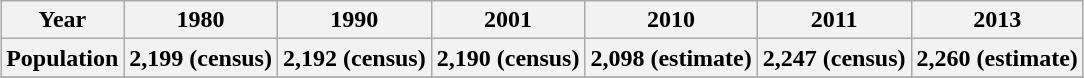<table class="wikitable" style="margin:1em auto;">
<tr>
<th>Year</th>
<th>1980</th>
<th>1990</th>
<th>2001</th>
<th>2010</th>
<th>2011</th>
<th>2013</th>
</tr>
<tr>
<th>Population</th>
<th>2,199 (census)</th>
<th>2,192 (census)</th>
<th>2,190 (census)</th>
<th>2,098 (estimate)</th>
<th>2,247 (census)</th>
<th>2,260 (estimate)</th>
</tr>
<tr>
</tr>
</table>
